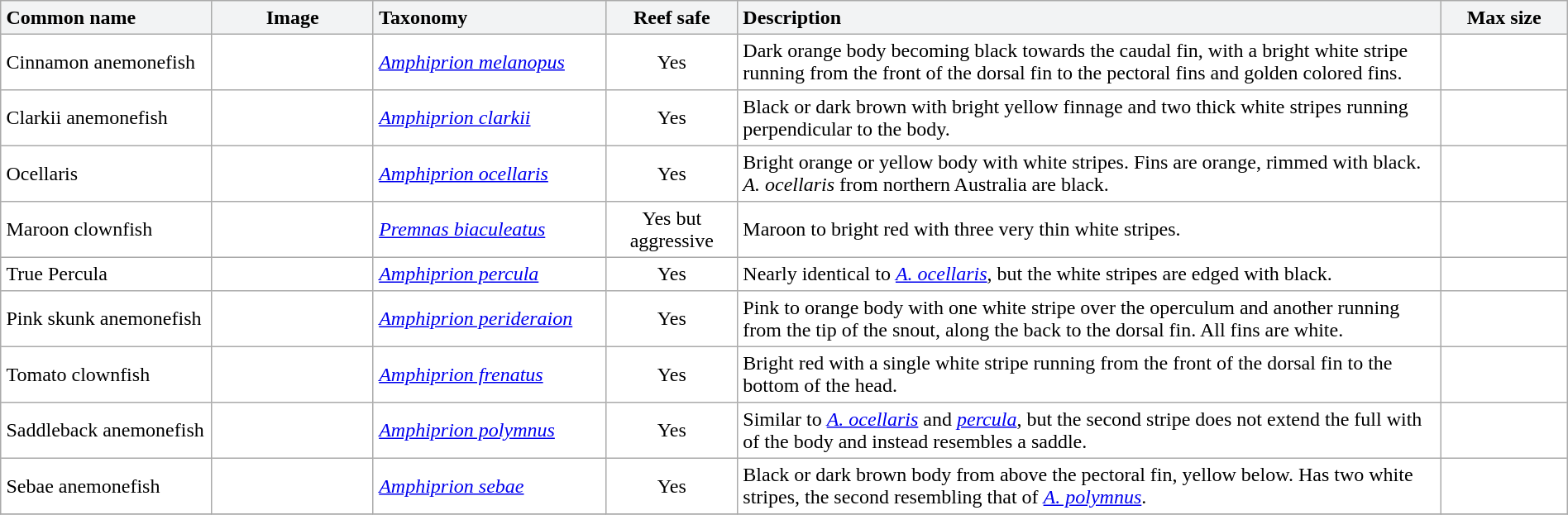<table class="sortable collapsible" cellpadding="4" width="100%" border="1" style="border:1px solid #aaa; border-collapse:collapse">
<tr>
<th align="left" style="background:#F2F3F4" width="170px">Common name</th>
<th style="background:#F2F3F4" width="130px" class="unsortable">Image</th>
<th align="left" style="background:#F2F3F4" width="190px">Taxonomy</th>
<th style="background:#F2F3F4" width="100px">Reef safe</th>
<th align="left" style="background:#F2F3F4" width="610px" class="unsortable">Description</th>
<th style="background:#F2F3F4" width="100px">Max size</th>
</tr>
<tr>
<td>Cinnamon anemonefish</td>
<td></td>
<td><em><a href='#'>Amphiprion melanopus</a></em></td>
<td align="center">Yes</td>
<td>Dark orange body becoming black towards the caudal fin, with a bright white stripe running from the front of the dorsal fin to the pectoral fins and golden colored fins.</td>
<td align="center"></td>
</tr>
<tr>
<td>Clarkii anemonefish</td>
<td></td>
<td><em><a href='#'>Amphiprion clarkii</a></em></td>
<td align="center">Yes</td>
<td>Black or dark brown with bright yellow finnage and two thick white stripes running perpendicular to the body.</td>
<td align="center"></td>
</tr>
<tr>
<td>Ocellaris</td>
<td></td>
<td><em><a href='#'>Amphiprion ocellaris</a></em></td>
<td align="center">Yes</td>
<td>Bright orange or yellow body with white stripes. Fins are orange, rimmed with black. <em>A. ocellaris</em> from northern Australia are black.</td>
<td align="center"></td>
</tr>
<tr>
<td>Maroon clownfish</td>
<td></td>
<td><em><a href='#'>Premnas biaculeatus</a></em></td>
<td align="center">Yes but aggressive</td>
<td>Maroon to bright red with three very thin white stripes.</td>
<td align="center"></td>
</tr>
<tr>
<td>True Percula</td>
<td></td>
<td><em><a href='#'>Amphiprion percula</a></em></td>
<td align="center">Yes</td>
<td>Nearly identical to <em><a href='#'>A. ocellaris</a></em>, but the white stripes are edged with black.</td>
<td align="center"></td>
</tr>
<tr>
<td>Pink skunk anemonefish</td>
<td></td>
<td><em><a href='#'>Amphiprion perideraion</a></em></td>
<td align="center">Yes</td>
<td>Pink to orange body with one white stripe over the operculum and another running from the tip of the snout, along the back to the dorsal fin. All fins are white.</td>
<td align="center"></td>
</tr>
<tr>
<td>Tomato clownfish</td>
<td></td>
<td><em><a href='#'>Amphiprion frenatus</a></em></td>
<td align="center">Yes</td>
<td>Bright red with a single white stripe running from the front of the dorsal fin to the bottom of the head.</td>
<td align="center"></td>
</tr>
<tr>
<td>Saddleback anemonefish</td>
<td></td>
<td><em><a href='#'>Amphiprion polymnus</a></em></td>
<td align="center">Yes</td>
<td>Similar to <em><a href='#'>A. ocellaris</a></em> and <em><a href='#'>percula</a></em>, but the second stripe does not extend the full with of the body and instead resembles a saddle.</td>
<td align="center"></td>
</tr>
<tr>
<td>Sebae anemonefish</td>
<td></td>
<td><em><a href='#'>Amphiprion sebae</a></em></td>
<td align="center">Yes</td>
<td>Black or dark brown body from above the pectoral fin, yellow below. Has two white stripes, the second resembling that of <em><a href='#'>A. polymnus</a></em>.</td>
<td align="center"></td>
</tr>
<tr>
</tr>
</table>
